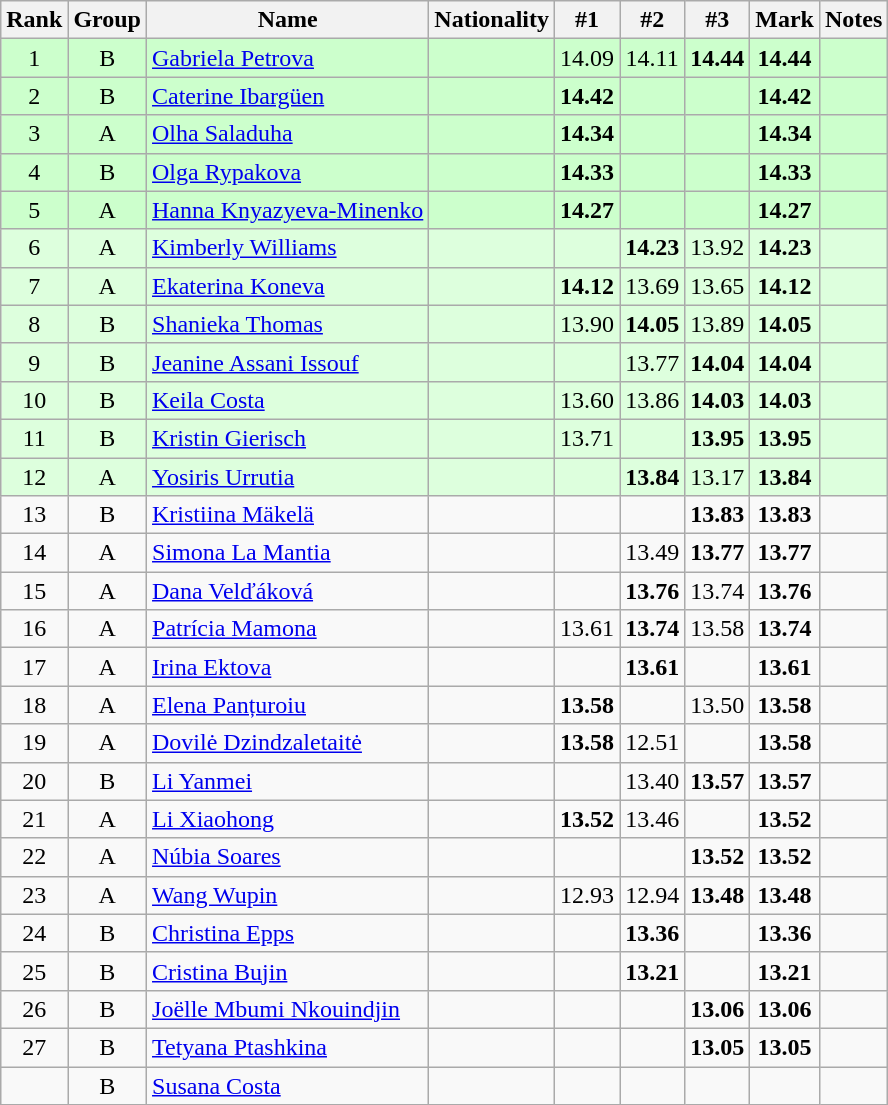<table class="wikitable sortable" style="text-align:center">
<tr>
<th>Rank</th>
<th>Group</th>
<th>Name</th>
<th>Nationality</th>
<th>#1</th>
<th>#2</th>
<th>#3</th>
<th>Mark</th>
<th>Notes</th>
</tr>
<tr bgcolor=ccffcc>
<td>1</td>
<td>B</td>
<td align=left><a href='#'>Gabriela Petrova</a></td>
<td align=left></td>
<td>14.09</td>
<td>14.11</td>
<td><strong>14.44</strong></td>
<td><strong>14.44</strong></td>
<td></td>
</tr>
<tr bgcolor=ccffcc>
<td>2</td>
<td>B</td>
<td align=left><a href='#'>Caterine Ibargüen</a></td>
<td align=left></td>
<td><strong>14.42</strong></td>
<td></td>
<td></td>
<td><strong>14.42</strong></td>
<td></td>
</tr>
<tr bgcolor=ccffcc>
<td>3</td>
<td>A</td>
<td align=left><a href='#'>Olha Saladuha</a></td>
<td align=left></td>
<td><strong>14.34</strong></td>
<td></td>
<td></td>
<td><strong>14.34</strong></td>
<td></td>
</tr>
<tr bgcolor=ccffcc>
<td>4</td>
<td>B</td>
<td align=left><a href='#'>Olga Rypakova</a></td>
<td align=left></td>
<td><strong>14.33</strong></td>
<td></td>
<td></td>
<td><strong>14.33</strong></td>
<td></td>
</tr>
<tr bgcolor=ccffcc>
<td>5</td>
<td>A</td>
<td align=left><a href='#'>Hanna Knyazyeva-Minenko</a></td>
<td align=left></td>
<td><strong>14.27</strong></td>
<td></td>
<td></td>
<td><strong>14.27</strong></td>
<td></td>
</tr>
<tr bgcolor=ddffdd>
<td>6</td>
<td>A</td>
<td align=left><a href='#'>Kimberly Williams</a></td>
<td align=left></td>
<td></td>
<td><strong>14.23</strong></td>
<td>13.92</td>
<td><strong>14.23</strong></td>
<td></td>
</tr>
<tr bgcolor=ddffdd>
<td>7</td>
<td>A</td>
<td align=left><a href='#'>Ekaterina Koneva</a></td>
<td align=left></td>
<td><strong>14.12</strong></td>
<td>13.69</td>
<td>13.65</td>
<td><strong>14.12</strong></td>
<td></td>
</tr>
<tr bgcolor=ddffdd>
<td>8</td>
<td>B</td>
<td align=left><a href='#'>Shanieka Thomas</a></td>
<td align=left></td>
<td>13.90</td>
<td><strong>14.05</strong></td>
<td>13.89</td>
<td><strong>14.05</strong></td>
<td></td>
</tr>
<tr bgcolor=ddffdd>
<td>9</td>
<td>B</td>
<td align=left><a href='#'>Jeanine Assani Issouf</a></td>
<td align=left></td>
<td></td>
<td>13.77</td>
<td><strong>14.04</strong></td>
<td><strong>14.04</strong></td>
<td></td>
</tr>
<tr bgcolor=ddffdd>
<td>10</td>
<td>B</td>
<td align=left><a href='#'>Keila Costa</a></td>
<td align=left></td>
<td>13.60</td>
<td>13.86</td>
<td><strong>14.03</strong></td>
<td><strong>14.03</strong></td>
<td></td>
</tr>
<tr bgcolor=ddffdd>
<td>11</td>
<td>B</td>
<td align=left><a href='#'>Kristin Gierisch</a></td>
<td align=left></td>
<td>13.71</td>
<td></td>
<td><strong>13.95</strong></td>
<td><strong>13.95</strong></td>
<td></td>
</tr>
<tr bgcolor=ddffdd>
<td>12</td>
<td>A</td>
<td align=left><a href='#'>Yosiris Urrutia</a></td>
<td align=left></td>
<td></td>
<td><strong>13.84</strong></td>
<td>13.17</td>
<td><strong>13.84</strong></td>
<td></td>
</tr>
<tr>
<td>13</td>
<td>B</td>
<td align=left><a href='#'>Kristiina Mäkelä</a></td>
<td align=left></td>
<td></td>
<td></td>
<td><strong>13.83</strong></td>
<td><strong>13.83</strong></td>
<td></td>
</tr>
<tr>
<td>14</td>
<td>A</td>
<td align=left><a href='#'>Simona La Mantia</a></td>
<td align=left></td>
<td></td>
<td>13.49</td>
<td><strong>13.77</strong></td>
<td><strong>13.77</strong></td>
<td></td>
</tr>
<tr>
<td>15</td>
<td>A</td>
<td align=left><a href='#'>Dana Velďáková</a></td>
<td align=left></td>
<td></td>
<td><strong>13.76</strong></td>
<td>13.74</td>
<td><strong>13.76</strong></td>
<td></td>
</tr>
<tr>
<td>16</td>
<td>A</td>
<td align=left><a href='#'>Patrícia Mamona</a></td>
<td align=left></td>
<td>13.61</td>
<td><strong>13.74</strong></td>
<td>13.58</td>
<td><strong>13.74</strong></td>
<td></td>
</tr>
<tr>
<td>17</td>
<td>A</td>
<td align=left><a href='#'>Irina Ektova</a></td>
<td align=left></td>
<td></td>
<td><strong>13.61</strong></td>
<td></td>
<td><strong>13.61</strong></td>
<td></td>
</tr>
<tr>
<td>18</td>
<td>A</td>
<td align=left><a href='#'>Elena Panțuroiu</a></td>
<td align=left></td>
<td><strong>13.58</strong></td>
<td></td>
<td>13.50</td>
<td><strong>13.58</strong></td>
<td></td>
</tr>
<tr>
<td>19</td>
<td>A</td>
<td align=left><a href='#'>Dovilė Dzindzaletaitė</a></td>
<td align=left></td>
<td><strong>13.58</strong></td>
<td>12.51</td>
<td></td>
<td><strong>13.58</strong></td>
<td></td>
</tr>
<tr>
<td>20</td>
<td>B</td>
<td align=left><a href='#'>Li Yanmei</a></td>
<td align=left></td>
<td></td>
<td>13.40</td>
<td><strong>13.57</strong></td>
<td><strong>13.57</strong></td>
<td></td>
</tr>
<tr>
<td>21</td>
<td>A</td>
<td align=left><a href='#'>Li Xiaohong</a></td>
<td align=left></td>
<td><strong>13.52</strong></td>
<td>13.46</td>
<td></td>
<td><strong>13.52</strong></td>
<td></td>
</tr>
<tr>
<td>22</td>
<td>A</td>
<td align=left><a href='#'>Núbia Soares</a></td>
<td align=left></td>
<td></td>
<td></td>
<td><strong>13.52</strong></td>
<td><strong>13.52</strong></td>
<td></td>
</tr>
<tr>
<td>23</td>
<td>A</td>
<td align=left><a href='#'>Wang Wupin</a></td>
<td align=left></td>
<td>12.93</td>
<td>12.94</td>
<td><strong>13.48</strong></td>
<td><strong>13.48</strong></td>
<td></td>
</tr>
<tr>
<td>24</td>
<td>B</td>
<td align=left><a href='#'>Christina Epps</a></td>
<td align=left></td>
<td></td>
<td><strong>13.36</strong></td>
<td></td>
<td><strong>13.36</strong></td>
<td></td>
</tr>
<tr>
<td>25</td>
<td>B</td>
<td align=left><a href='#'>Cristina Bujin</a></td>
<td align=left></td>
<td></td>
<td><strong>13.21</strong></td>
<td></td>
<td><strong>13.21</strong></td>
<td></td>
</tr>
<tr>
<td>26</td>
<td>B</td>
<td align=left><a href='#'>Joëlle Mbumi Nkouindjin</a></td>
<td align=left></td>
<td></td>
<td></td>
<td><strong>13.06</strong></td>
<td><strong>13.06</strong></td>
<td></td>
</tr>
<tr>
<td>27</td>
<td>B</td>
<td align=left><a href='#'>Tetyana Ptashkina</a></td>
<td align=left></td>
<td></td>
<td></td>
<td><strong>13.05</strong></td>
<td><strong>13.05</strong></td>
<td></td>
</tr>
<tr>
<td></td>
<td>B</td>
<td align=left><a href='#'>Susana Costa</a></td>
<td align=left></td>
<td></td>
<td></td>
<td></td>
<td><strong></strong></td>
<td></td>
</tr>
</table>
